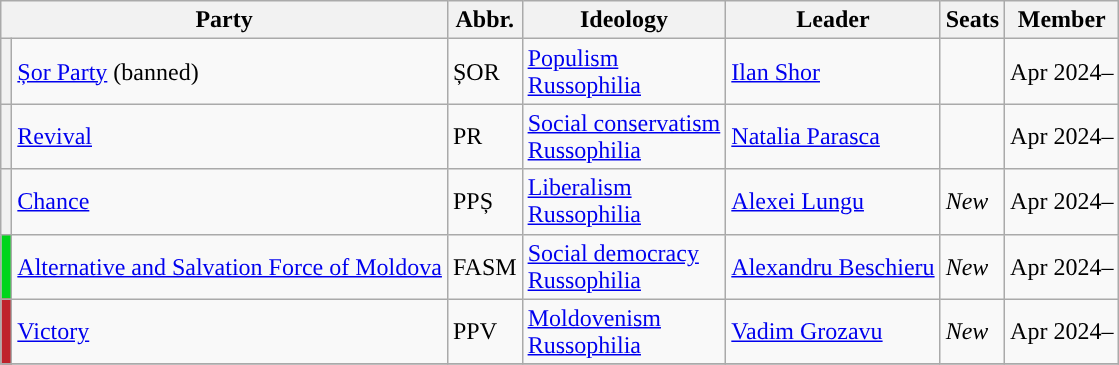<table class="wikitable" style="text-align:left;">
<tr>
<th colspan=2>Party</th>
<th>Abbr.</th>
<th>Ideology</th>
<th>Leader</th>
<th>Seats</th>
<th>Member</th>
</tr>
<tr>
<th style="background-color:"></th>
<td><a href='#'>Șor Party</a> (banned)</td>
<td>ȘOR</td>
<td><a href='#'>Populism</a><br><a href='#'>Russophilia</a></td>
<td><a href='#'>Ilan Shor</a></td>
<td></td>
<td>Apr 2024–</td>
</tr>
<tr>
<th style="background-color:"></th>
<td><a href='#'>Revival</a></td>
<td>PR</td>
<td><a href='#'>Social conservatism</a><br><a href='#'>Russophilia</a></td>
<td><a href='#'>Natalia Parasca</a></td>
<td></td>
<td>Apr 2024–</td>
</tr>
<tr>
<th style="background-color:"></th>
<td><a href='#'>Chance</a></td>
<td>PPȘ</td>
<td><a href='#'>Liberalism</a><br><a href='#'>Russophilia</a></td>
<td><a href='#'>Alexei Lungu</a></td>
<td><em>New</em></td>
<td>Apr 2024–</td>
</tr>
<tr>
<th style="background-color:#00D51B;"></th>
<td><a href='#'>Alternative and Salvation Force of Moldova</a></td>
<td>FASM</td>
<td><a href='#'>Social democracy</a><br><a href='#'>Russophilia</a></td>
<td><a href='#'>Alexandru Beschieru</a></td>
<td><em>New</em></td>
<td>Apr 2024–</td>
</tr>
<tr>
<th style="background-color:#BF222B;"></th>
<td><a href='#'>Victory</a></td>
<td>PPV</td>
<td><a href='#'>Moldovenism</a><br><a href='#'>Russophilia</a></td>
<td><a href='#'>Vadim Grozavu</a></td>
<td><em>New</em></td>
<td>Apr 2024–</td>
</tr>
<tr>
</tr>
</table>
